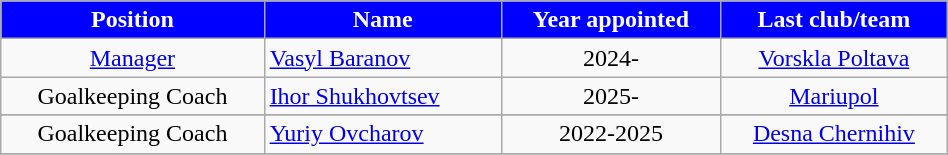<table class="wikitable" style="text-align:center;width:50%;">
<tr>
<th style=background:blue;color:white>Position</th>
<th style=background:blue;color:white>Name</th>
<th style=background:blue;color:white>Year appointed</th>
<th style=background:blue;color:white>Last club/team</th>
</tr>
<tr>
<td><a href='#'>Manager</a></td>
<td align=left> <a href='#'>Vasyl Baranov</a></td>
<td>2024-</td>
<td><a href='#'>Vorskla Poltava</a></td>
</tr>
<tr>
<td>Goalkeeping Coach</td>
<td align=left> <a href='#'>Ihor Shukhovtsev</a></td>
<td>2025-</td>
<td><a href='#'>Mariupol</a></td>
</tr>
<tr>
</tr>
<tr>
<td>Goalkeeping Coach</td>
<td align=left> <a href='#'>Yuriy Ovcharov</a></td>
<td>2022-2025</td>
<td><a href='#'>Desna Chernihiv</a></td>
</tr>
<tr>
</tr>
</table>
